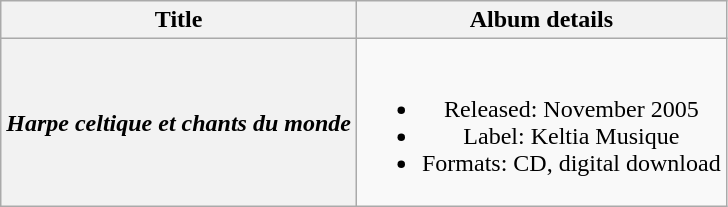<table class="wikitable plainrowheaders" style="text-align:center;">
<tr>
<th scope="col">Title</th>
<th scope="col">Album details</th>
</tr>
<tr>
<th scope="row"><em>Harpe celtique et chants du monde</em></th>
<td><br><ul><li>Released: November 2005</li><li>Label: Keltia Musique</li><li>Formats: CD, digital download</li></ul></td>
</tr>
</table>
